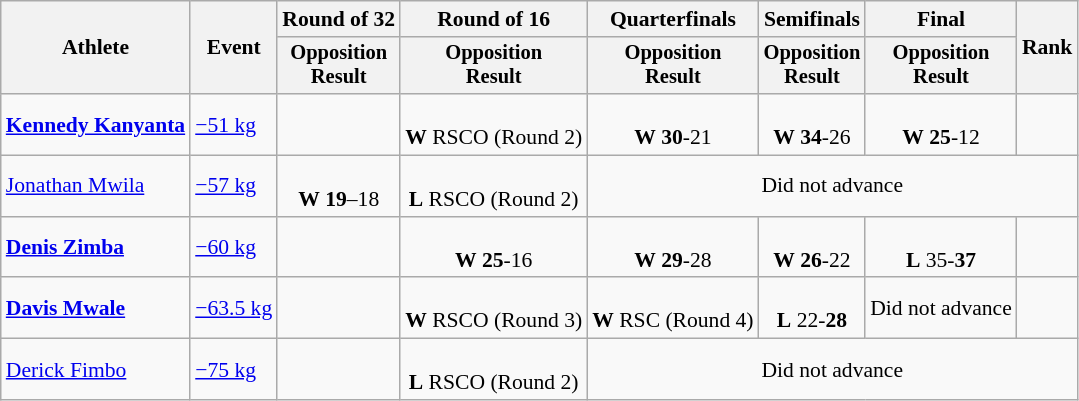<table class="wikitable" style="font-size:90%;">
<tr>
<th rowspan=2>Athlete</th>
<th rowspan=2>Event</th>
<th>Round of 32</th>
<th>Round of 16</th>
<th>Quarterfinals</th>
<th>Semifinals</th>
<th>Final</th>
<th rowspan=2>Rank</th>
</tr>
<tr style="font-size:95%">
<th>Opposition<br>Result</th>
<th>Opposition<br>Result</th>
<th>Opposition<br>Result</th>
<th>Opposition<br>Result</th>
<th>Opposition<br>Result</th>
</tr>
<tr align=center>
<td align=left><strong><a href='#'>Kennedy Kanyanta</a></strong></td>
<td align=left><a href='#'>−51 kg</a></td>
<td></td>
<td><br><strong>W</strong> RSCO (Round 2)</td>
<td><br><strong>W</strong> <strong>30</strong>-21</td>
<td><br><strong>W</strong> <strong>34</strong>-26</td>
<td><br><strong>W</strong> <strong>25</strong>-12</td>
<td><strong></strong></td>
</tr>
<tr align=center>
<td align=left><a href='#'>Jonathan Mwila</a></td>
<td align=left><a href='#'>−57 kg</a></td>
<td><br><strong>W</strong> <strong>19</strong>–18</td>
<td><br><strong>L</strong> RSCO (Round 2)</td>
<td colspan=4>Did not advance</td>
</tr>
<tr align=center>
<td align=left><strong><a href='#'>Denis Zimba</a></strong></td>
<td align=left><a href='#'>−60 kg</a></td>
<td></td>
<td><br><strong>W</strong> <strong>25</strong>-16</td>
<td><br><strong>W</strong> <strong>29</strong>-28</td>
<td><br><strong>W</strong> <strong>26</strong>-22</td>
<td><br><strong>L</strong> 35-<strong>37</strong></td>
<td><strong></strong></td>
</tr>
<tr align=center>
<td align=left><strong><a href='#'>Davis Mwale</a></strong></td>
<td align=left><a href='#'>−63.5 kg</a></td>
<td></td>
<td><br><strong>W</strong> RSCO (Round 3)</td>
<td><br><strong>W</strong> RSC (Round 4)</td>
<td><br><strong>L</strong> 22-<strong>28</strong></td>
<td>Did not advance</td>
<td><strong></strong></td>
</tr>
<tr align=center>
<td align=left><a href='#'>Derick Fimbo</a></td>
<td align=left><a href='#'>−75 kg</a></td>
<td></td>
<td><br><strong>L</strong> RSCO (Round 2)</td>
<td colspan=4>Did not advance</td>
</tr>
</table>
